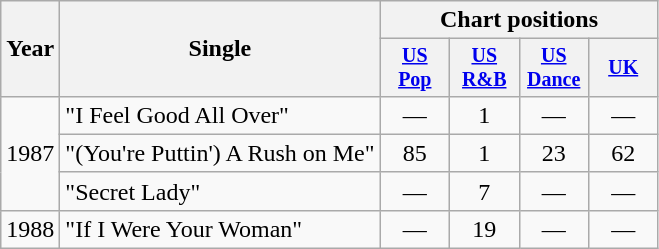<table class="wikitable" style="text-align:center;">
<tr>
<th rowspan="2">Year</th>
<th rowspan="2">Single</th>
<th colspan="4">Chart positions</th>
</tr>
<tr style="font-size:smaller;">
<th width="40"><a href='#'>US<br>Pop</a></th>
<th width="40"><a href='#'>US<br>R&B</a></th>
<th width="40"><a href='#'>US<br>Dance</a></th>
<th width="40"><a href='#'>UK</a></th>
</tr>
<tr>
<td rowspan="3">1987</td>
<td align="left">"I Feel Good All Over"</td>
<td>—</td>
<td>1</td>
<td>—</td>
<td>—</td>
</tr>
<tr>
<td align="left">"(You're Puttin') A Rush on Me"</td>
<td>85</td>
<td>1</td>
<td>23</td>
<td>62</td>
</tr>
<tr>
<td align="left">"Secret Lady"</td>
<td>—</td>
<td>7</td>
<td>—</td>
<td>—</td>
</tr>
<tr>
<td>1988</td>
<td align="left">"If I Were Your Woman"</td>
<td>—</td>
<td>19</td>
<td>—</td>
<td>—</td>
</tr>
</table>
